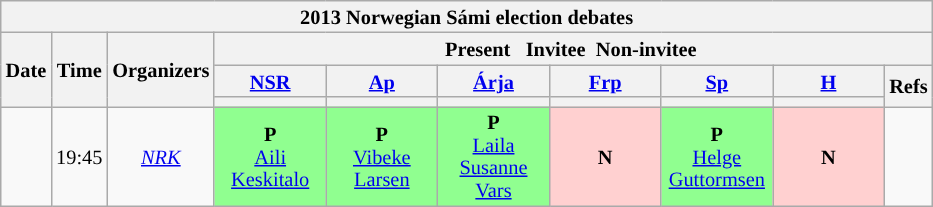<table class="wikitable" style="font-size:85%; line-height:15px; text-align:center;">
<tr>
<th colspan="11">2013 Norwegian Sámi election debates</th>
</tr>
<tr>
<th rowspan="3">Date</th>
<th rowspan="3">Time</th>
<th rowspan="3">Organizers</th>
<th colspan="8"> Present    Invitee  Non-invitee </th>
</tr>
<tr>
<th scope="col" style="width:5em;"><a href='#'>NSR</a></th>
<th scope="col" style="width:5em;"><a href='#'>Ap</a></th>
<th scope="col" style="width:5em;"><a href='#'>Árja</a></th>
<th scope="col" style="width:5em;"><a href='#'>Frp</a></th>
<th scope="col" style="width:5em;"><a href='#'>Sp</a></th>
<th scope="col" style="width:5em;"><a href='#'>H</a></th>
<th rowspan="2">Refs</th>
</tr>
<tr>
<th style="background:"></th>
<th style="background:"></th>
<th style="background:"></th>
<th style="background:"></th>
<th style="background:"></th>
<th style="background:"></th>
</tr>
<tr>
<td></td>
<td>19:45</td>
<td><em><a href='#'>NRK</a></em></td>
<td style="background:#90FF90"><strong>P</strong><br><a href='#'>Aili Keskitalo</a></td>
<td style="background:#90FF90"><strong>P</strong><br><a href='#'>Vibeke Larsen</a></td>
<td style="background:#90FF90"><strong>P</strong><br><a href='#'>Laila Susanne Vars</a></td>
<td style="background:#FFD0D0"><strong>N</strong><br></td>
<td style="background:#90FF90"><strong>P</strong><br><a href='#'>Helge Guttormsen</a></td>
<td style="background:#FFD0D0"><strong>N</strong><br></td>
<td></td>
</tr>
</table>
